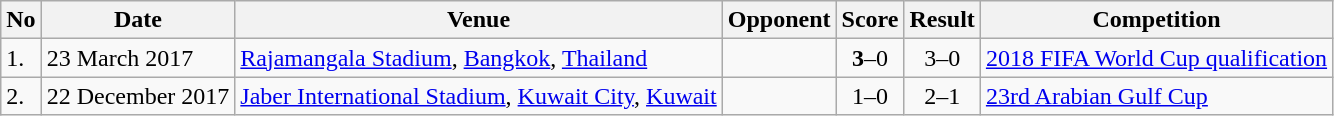<table class="wikitable" style="font-size:100%;">
<tr>
<th>No</th>
<th>Date</th>
<th>Venue</th>
<th>Opponent</th>
<th>Score</th>
<th>Result</th>
<th>Competition</th>
</tr>
<tr>
<td>1.</td>
<td>23 March 2017</td>
<td><a href='#'>Rajamangala Stadium</a>, <a href='#'>Bangkok</a>, <a href='#'>Thailand</a></td>
<td></td>
<td align=center><strong>3</strong>–0</td>
<td align=center>3–0</td>
<td><a href='#'>2018 FIFA World Cup qualification</a></td>
</tr>
<tr>
<td>2.</td>
<td>22 December 2017</td>
<td><a href='#'>Jaber International Stadium</a>, <a href='#'>Kuwait City</a>, <a href='#'>Kuwait</a></td>
<td></td>
<td align=center>1–0</td>
<td align="center">2–1</td>
<td><a href='#'>23rd Arabian Gulf Cup</a></td>
</tr>
</table>
